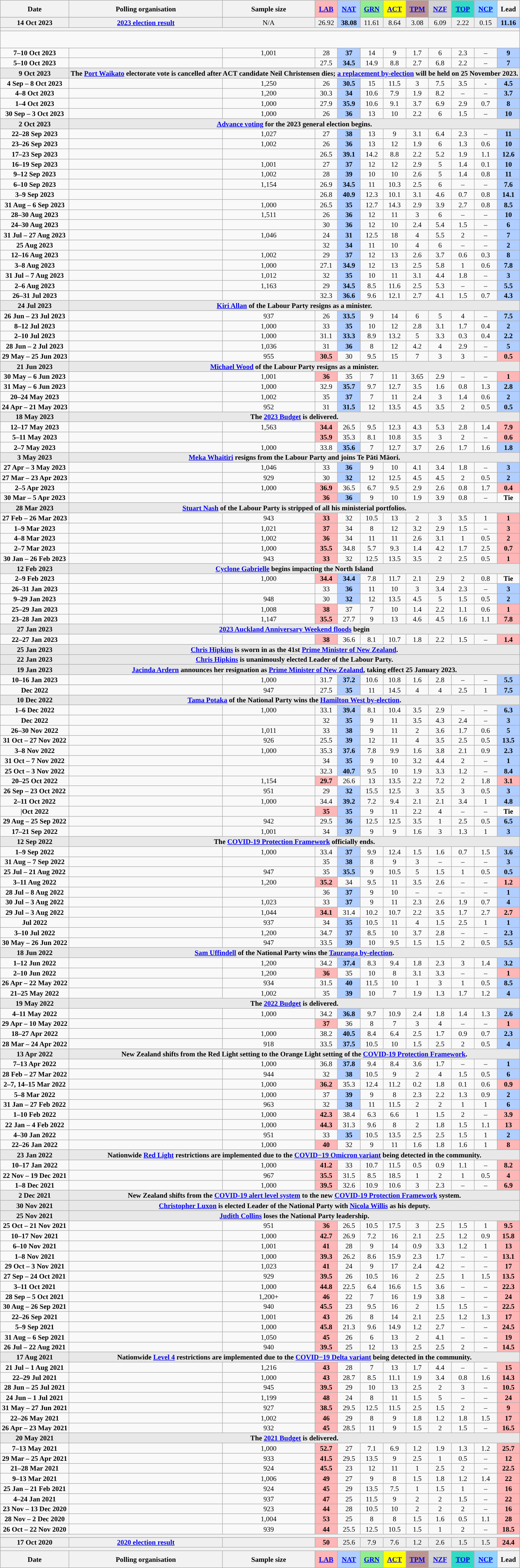<table class="wikitable sortable" style="text-align:center;font-size:90%;line-height:14px;">
<tr style="background:#e8e8e8;height:35px;">
<th>Date</th>
<th>Polling organisation</th>
<th>Sample size</th>
<th style="background-color:#FFB6B6;width:40px"><a href='#'>LAB</a></th>
<th style="background-color:#B0CEFF;width:40px"><a href='#'>NAT</a></th>
<th style="background-color:#90EE90;width:40px"><a href='#'>GRN</a></th>
<th style="background-color:#FFFF00;width:40px"><a href='#'>ACT</a></th>
<th style="background-color:#BD9490;width:40px"><a href='#'>TPM</a></th>
<th style="background-color:#D3D3D3;width:40px"><a href='#'>NZF</a></th>
<th style="background-color:#32DAC3;width:40px"><a href='#'>TOP</a></th>
<th style="background-color:#91D3FF;width:40px"><a href='#'>NCP</a></th>
<th data-sort-type="number" style="width:40px;">Lead</th>
</tr>
<tr>
</tr>
<tr style="background:#EFEFEF; font-weight:italic;">
<td data-sort-value="2020-10-27"><strong>14 Oct 2023</strong></td>
<td data-sort-value="z"><a href='#'><strong>2023 election result</strong></a></td>
<td>N/A</td>
<td>26.92</td>
<td style="background-color:#B0CEFF;"><strong>38.08</strong></td>
<td>11.61</td>
<td>8.64</td>
<td>3.08</td>
<td>6.09</td>
<td>2.22</td>
<td>0.15</td>
<td style="background: #B0CEFF;" data-sort-value="-7"><strong>11.16</strong></td>
</tr>
<tr style="background:#ddd;">
<th colspan="12"></th>
</tr>
<tr style="background:#e8e8e8;height:35px;">
</tr>
<tr>
<td data-sort-value="2023-10-10"><strong>7–10 Oct 2023</strong></td>
<td></td>
<td>1,001</td>
<td>28</td>
<td style="background:#B0CEFF;"><strong>37</strong></td>
<td>14</td>
<td>9</td>
<td>1.7</td>
<td>6</td>
<td>2.3</td>
<td>–</td>
<td style="background:#B0CEFF;"><strong>9</strong></td>
</tr>
<tr>
<td data-sort-value="2023-10-10"><strong>5–10 Oct 2023</strong></td>
<td></td>
<td></td>
<td>27.5</td>
<td style="background:#B0CEFF;"><strong>34.5</strong></td>
<td>14.9</td>
<td>8.8</td>
<td>2.7</td>
<td>6.8</td>
<td>2.2</td>
<td>–</td>
<td style="background:#B0CEFF;"><strong>7</strong></td>
</tr>
<tr>
<td style="background:#E8E8E8"><strong>9 Oct 2023</strong></td>
<td colspan="11" style="background:#E8E8E8 "><strong>The <a href='#'>Port Waikato</a> electorate vote is cancelled after ACT candidate Neil Christensen dies; <a href='#'>a replacement by-election</a> will be held on 25 November 2023.</strong></td>
</tr>
<tr>
<td data-sort-value="2023-10-02"><strong>4 Sep – 8 Oct 2023</strong></td>
<td></td>
<td>1,250</td>
<td>26</td>
<td style="background:#B0CEFF;"><strong>30.5</strong></td>
<td>15</td>
<td>11.5</td>
<td>3</td>
<td>7.5</td>
<td>3.5</td>
<td>-</td>
<td style="background:#B0CEFF;"><strong>4.5</strong></td>
</tr>
<tr>
<td data-sort-value="2023-10-08"><strong>4–8 Oct 2023</strong></td>
<td></td>
<td>1,200</td>
<td>30.3</td>
<td style="background:#B0CEFF;"><strong>34</strong></td>
<td>10.6</td>
<td>7.9</td>
<td>1.9</td>
<td>8.2</td>
<td>–</td>
<td>–</td>
<td style="background:#B0CEFF;"><strong>3.7</strong></td>
</tr>
<tr>
<td data-sort-value="2023-10-04"><strong>1–4 Oct 2023</strong></td>
<td></td>
<td>1,000</td>
<td>27.9</td>
<td style="background:#B0CEFF;"><strong>35.9</strong></td>
<td>10.6</td>
<td>9.1</td>
<td>3.7</td>
<td>6.9</td>
<td>2.9</td>
<td>0.7</td>
<td style="background:#B0CEFF;"><strong>8</strong></td>
</tr>
<tr>
<td data-sort-value="2023-10-03"><strong>30 Sep – 3 Oct 2023</strong></td>
<td></td>
<td>1,000</td>
<td>26</td>
<td style="background:#B0CEFF;"><strong>36</strong></td>
<td>13</td>
<td>10</td>
<td>2.2</td>
<td>6</td>
<td>1.5</td>
<td>–</td>
<td style="background:#B0CEFF;"><strong>10</strong></td>
</tr>
<tr>
<td style="background:#E8E8E8"><strong>2 Oct 2023</strong></td>
<td colspan="11" style="background:#E8E8E8 "><strong><a href='#'>Advance voting</a> for the 2023 general election begins.</strong></td>
</tr>
<tr>
<td data-sort-value="2023-09-28"><strong>22–28 Sep 2023</strong></td>
<td></td>
<td>1,027</td>
<td>27</td>
<td style="background:#B0CEFF;"><strong>38</strong></td>
<td>13</td>
<td>9</td>
<td>3.1</td>
<td>6.4</td>
<td>2.3</td>
<td>–</td>
<td style="background:#B0CEFF;"><strong>11</strong></td>
</tr>
<tr>
<td data-sort-value="2023-09-26"><strong>23–26 Sep 2023</strong></td>
<td></td>
<td>1,002</td>
<td>26</td>
<td style="background:#B0CEFF;"><strong>36</strong></td>
<td>13</td>
<td>12</td>
<td>1.9</td>
<td>6</td>
<td>1.3</td>
<td>0.6</td>
<td style="background:#B0CEFF;"><strong>10</strong></td>
</tr>
<tr>
<td data-sort-value="2023-09-23"><strong>17–23 Sep 2023</strong></td>
<td></td>
<td></td>
<td>26.5</td>
<td style="background:#B0CEFF;"><strong>39.1</strong></td>
<td>14.2</td>
<td>8.8</td>
<td>2.2</td>
<td>5.2</td>
<td>1.9</td>
<td>1.1</td>
<td style="background:#B0CEFF;"><strong>12.6</strong></td>
</tr>
<tr>
<td data-sort-value="2023-09-20"><strong>16–19 Sep 2023</strong></td>
<td></td>
<td>1,001</td>
<td>27</td>
<td style="background:#B0CEFF;"><strong>37</strong></td>
<td>12</td>
<td>12</td>
<td>2.9</td>
<td>5</td>
<td>1.4</td>
<td>0.1</td>
<td style="background:#B0CEFF;"><strong>10</strong></td>
</tr>
<tr>
<td data-sort-value="2023-09-13"><strong>9–12 Sep 2023</strong></td>
<td></td>
<td>1,002</td>
<td>28</td>
<td style="background:#B0CEFF;"><strong>39</strong></td>
<td>10</td>
<td>10</td>
<td>2.6</td>
<td>5</td>
<td>1.4</td>
<td>0.8</td>
<td style="background:#B0CEFF;"><strong>11</strong></td>
</tr>
<tr>
<td data-sort-value="2023-09-12"><strong>6–10 Sep 2023</strong></td>
<td></td>
<td>1,154</td>
<td>26.9</td>
<td style="background:#B0CEFF;"><strong>34.5</strong></td>
<td>11</td>
<td>10.3</td>
<td>2.5</td>
<td>6</td>
<td>–</td>
<td>–</td>
<td style="background:#B0CEFF;"><strong>7.6</strong></td>
</tr>
<tr>
<td data-sort-value="2023-09-09"><strong>3–9 Sep 2023</strong></td>
<td></td>
<td></td>
<td>26.8</td>
<td style="background:#B0CEFF;"><strong>40.9</strong></td>
<td>12.3</td>
<td>10.1</td>
<td>3.1</td>
<td>4.6</td>
<td>0.7</td>
<td>0.8</td>
<td style="background:#B0CEFF;"><strong>14.1</strong></td>
</tr>
<tr>
<td data-sort-value="2023-09-06"><strong>31 Aug – 6 Sep 2023</strong></td>
<td></td>
<td>1,000</td>
<td>26.5</td>
<td style="background:#B0CEFF;"><strong>35</strong></td>
<td>12.7</td>
<td>14.3</td>
<td>2.9</td>
<td>3.9</td>
<td>2.7</td>
<td>0.8</td>
<td style="background:#B0CEFF;"><strong>8.5</strong></td>
</tr>
<tr>
<td data-sort-value="2023-08-30"><strong>28–30 Aug 2023</strong></td>
<td></td>
<td>1,511</td>
<td>26</td>
<td style="background:#B0CEFF;"><strong>36</strong></td>
<td>12</td>
<td>11</td>
<td>3</td>
<td>6</td>
<td>–</td>
<td>–</td>
<td style="background:#B0CEFF;"><strong>10</strong></td>
</tr>
<tr>
<td data-sort-value="2023-08-30"><strong>24–30 Aug 2023</strong></td>
<td></td>
<td></td>
<td>30</td>
<td style="background:#B0CEFF;"><strong>36</strong></td>
<td>12</td>
<td>10</td>
<td>2.4</td>
<td>5.4</td>
<td>1.5</td>
<td>–</td>
<td style="background:#B0CEFF;"><strong>6</strong></td>
</tr>
<tr>
<td data-sort-value="2023-08-27"><strong>31 Jul – 27 Aug 2023</strong></td>
<td></td>
<td>1,046</td>
<td>24</td>
<td style="background:#B0CEFF;"><strong>31</strong></td>
<td>12.5</td>
<td>18</td>
<td>4</td>
<td>5.5</td>
<td>2</td>
<td>–</td>
<td style="background:#B0CEFF;"><strong>7</strong></td>
</tr>
<tr>
<td data-sort-value="2023-08-25"><strong>25 Aug 2023</strong></td>
<td></td>
<td></td>
<td>32</td>
<td style="background:#B0CEFF;"><strong>34</strong></td>
<td>11</td>
<td>10</td>
<td>4</td>
<td>6</td>
<td>–</td>
<td>–</td>
<td style="background:#B0CEFF;"><strong>2</strong></td>
</tr>
<tr>
<td data-sort-value="2023-08-21"><strong>12–16 Aug 2023</strong></td>
<td></td>
<td>1,002</td>
<td>29</td>
<td style="background:#B0CEFF;"><strong>37</strong></td>
<td>12</td>
<td>13</td>
<td>2.6</td>
<td>3.7</td>
<td>0.6</td>
<td>0.3</td>
<td style="background:#B0CEFF;"><strong>8</strong></td>
</tr>
<tr>
<td data-sort-value="2023-08-08"><strong>3–8 Aug 2023</strong></td>
<td></td>
<td>1,000</td>
<td>27.1</td>
<td style="background:#B0CEFF;"><strong>34.9</strong></td>
<td>12</td>
<td>13</td>
<td>2.5</td>
<td>5.8</td>
<td>1</td>
<td>0.6</td>
<td style="background:#B0CEFF;"><strong>7.8</strong></td>
</tr>
<tr>
<td data-sort-value="2023-08-07"><strong>31 Jul – 7 Aug 2023</strong></td>
<td></td>
<td>1,012</td>
<td>32</td>
<td style="background:#B0CEFF;"><strong>35</strong></td>
<td>10</td>
<td>11</td>
<td>3.1</td>
<td>4.4</td>
<td>1.8</td>
<td>–</td>
<td style="background:#B0CEFF;"><strong>3</strong></td>
</tr>
<tr>
<td data-sort-value="2023-08-06"><strong>2–6 Aug 2023</strong></td>
<td></td>
<td>1,163</td>
<td>29</td>
<td style="background:#B0CEFF;"><strong>34.5</strong></td>
<td>8.5</td>
<td>11.6</td>
<td>2.5</td>
<td>5.3</td>
<td>–</td>
<td>–</td>
<td style="background:#B0CEFF;"><strong>5.5</strong></td>
</tr>
<tr>
<td data-sort-value="2023-07-31"><strong>26–31 Jul 2023</strong></td>
<td></td>
<td></td>
<td>32.3</td>
<td style="background:#B0CEFF;"><strong>36.6</strong></td>
<td>9.6</td>
<td>12.1</td>
<td>2.7</td>
<td>4.1</td>
<td>1.5</td>
<td>0.7</td>
<td style="background:#B0CEFF;"><strong>4.3</strong></td>
</tr>
<tr>
<td style="background:#E8E8E8"><strong>24 Jul 2023</strong></td>
<td colspan="11" style="background:#E8E8E8 "><strong><a href='#'>Kiri Allan</a> of the Labour Party resigns as a minister.</strong></td>
</tr>
<tr>
<td data-sort-value="2023-07-23"><strong>26 Jun – 23 Jul 2023</strong></td>
<td></td>
<td>937</td>
<td>26</td>
<td style="background:#B0CEFF;"><strong>33.5</strong></td>
<td>9</td>
<td>14</td>
<td>6</td>
<td>5</td>
<td>4</td>
<td>–</td>
<td style="background:#B0CEFF;"><strong>7.5</strong></td>
</tr>
<tr>
<td data-sort-value="2023-07-12"><strong>8–12 Jul 2023</strong></td>
<td></td>
<td>1,000</td>
<td>33</td>
<td style="background:#B0CEFF;"><strong>35</strong></td>
<td>10</td>
<td>12</td>
<td>2.8</td>
<td>3.1</td>
<td>1.7</td>
<td>0.4</td>
<td style="background:#B0CEFF;"><strong>2</strong></td>
</tr>
<tr>
<td data-sort-value="2023-07-10"><strong>2–10 Jul 2023</strong></td>
<td></td>
<td>1,000</td>
<td>31.1</td>
<td style="background:#B0CEFF;"><strong>33.3</strong></td>
<td>8.9</td>
<td>13.2</td>
<td>5</td>
<td>3.3</td>
<td>0.3</td>
<td>0.4</td>
<td style="background:#B0CEFF;"><strong>2.2</strong></td>
</tr>
<tr>
<td data-sort-value="2023-07-02"><strong>28 Jun – 2 Jul 2023</strong></td>
<td></td>
<td>1,036</td>
<td>31</td>
<td style="background:#B0CEFF;"><strong>36</strong></td>
<td>8</td>
<td>12</td>
<td>4.2</td>
<td>4</td>
<td>2.9</td>
<td>–</td>
<td style="background:#B0CEFF;"><strong>5</strong></td>
</tr>
<tr>
<td data-sort-value="2023-06-25"><strong>29 May – 25 Jun 2023</strong></td>
<td></td>
<td>955</td>
<td style="background:#FFB6B6;"><strong>30.5</strong></td>
<td>30</td>
<td>9.5</td>
<td>15</td>
<td>7</td>
<td>3</td>
<td>3</td>
<td>–</td>
<td style="background:#FFB6B6;"><strong>0.5</strong></td>
</tr>
<tr>
<td style="background:#E8E8E8"><strong>21 Jun 2023</strong></td>
<td colspan="11" style="background:#E8E8E8 "><strong><a href='#'>Michael Wood</a> of the Labour Party resigns as a minister.</strong></td>
</tr>
<tr>
<td data-sort-value="2023-06-06"><strong>30 May – 6 Jun 2023</strong></td>
<td></td>
<td>1,001</td>
<td style="background:#FFB6B6;"><strong>36</strong></td>
<td>35</td>
<td>7</td>
<td>11</td>
<td>3.65</td>
<td>2.9</td>
<td>–</td>
<td>–</td>
<td style="background:#FFB6B6;"><strong>1</strong></td>
</tr>
<tr>
<td data-sort-value="2023-06-06"><strong>31 May – 6 Jun 2023</strong></td>
<td></td>
<td>1,000</td>
<td>32.9</td>
<td style="background:#B0CEFF;"><strong>35.7</strong></td>
<td>9.7</td>
<td>12.7</td>
<td>3.5</td>
<td>1.6</td>
<td>0.8</td>
<td>1.3</td>
<td style="background:#B0CEFF;"><strong>2.8</strong></td>
</tr>
<tr>
<td data-sort-value="2023-05-24"><strong>20–24 May 2023</strong></td>
<td></td>
<td>1,002</td>
<td>35</td>
<td style="background:#B0CEFF;"><strong>37</strong></td>
<td>7</td>
<td>11</td>
<td>2.4</td>
<td>3</td>
<td>1.4</td>
<td>0.6</td>
<td style="background:#B0CEFF;"><strong>2</strong></td>
</tr>
<tr>
<td data-sort-value="2023-05-21"><strong>24 Apr – 21 May 2023</strong></td>
<td></td>
<td>952</td>
<td>31</td>
<td style="background:#B0CEFF;"><strong>31.5</strong></td>
<td>12</td>
<td>13.5</td>
<td>4.5</td>
<td>3.5</td>
<td>2</td>
<td>0.5</td>
<td style="background:#B0CEFF;"><strong>0.5</strong></td>
</tr>
<tr>
<td style="background:#E8E8E8"><strong>18 May 2023</strong></td>
<td colspan="11" style="background:#E8E8E8 "><strong>The <a href='#'>2023 Budget</a> is delivered.</strong></td>
</tr>
<tr>
<td data-sort-value="2023-05-17"><strong>12–17 May 2023</strong></td>
<td></td>
<td>1,563</td>
<td style="background:#FFB6B6;"><strong>34.4</strong></td>
<td>26.5</td>
<td>9.5</td>
<td>12.3</td>
<td>4.3</td>
<td>5.3</td>
<td>2.8</td>
<td>1.4</td>
<td style="background:#FFB6B6;"><strong>7.9</strong></td>
</tr>
<tr>
<td data-sort-value="2023-05-11"><strong>5–11 May 2023</strong></td>
<td></td>
<td></td>
<td style="background:#FFB6B6;"><strong>35.9</strong></td>
<td>35.3</td>
<td>8.1</td>
<td>10.8</td>
<td>3.5</td>
<td>3</td>
<td>2</td>
<td>–</td>
<td style="background:#FFB6B6;"><strong>0.6</strong></td>
</tr>
<tr>
<td data-sort-value="2023-05-07"><strong>2–7 May 2023</strong></td>
<td></td>
<td>1,000</td>
<td>33.8</td>
<td style="background:#B0CEFF;"><strong>35.6</strong></td>
<td>7</td>
<td>12.7</td>
<td>3.7</td>
<td>2.6</td>
<td>1.7</td>
<td>1.6</td>
<td style="background:#B0CEFF;"><strong>1.8</strong></td>
</tr>
<tr>
<td style="background:#E8E8E8"><strong>3 May 2023</strong></td>
<td colspan="11" style="background:#E8E8E8 "><strong><a href='#'>Meka Whaitiri</a> resigns from the Labour Party and joins Te Pāti Māori.</strong></td>
</tr>
<tr>
<td data-sort-value="2023-05-03"><strong>27 Apr – 3 May 2023</strong></td>
<td></td>
<td>1,046</td>
<td>33</td>
<td style="background:#B0CEFF;"><strong>36</strong></td>
<td>9</td>
<td>10</td>
<td>4.1</td>
<td>3.4</td>
<td>1.8</td>
<td>–</td>
<td style="background:#B0CEFF;"><strong>3</strong></td>
</tr>
<tr>
<td data-sort-value="2023-04-23"><strong>27 Mar – 23 Apr 2023</strong></td>
<td></td>
<td>929</td>
<td>30</td>
<td style="background:#B0CEFF;"><strong>32</strong></td>
<td>12</td>
<td>12.5</td>
<td>4.5</td>
<td>4.5</td>
<td>2</td>
<td>0.5</td>
<td style="background:#B0CEFF;"><strong>2</strong></td>
</tr>
<tr>
<td data-sort-value="2023-04-05"><strong>2–5 Apr 2023</strong></td>
<td></td>
<td>1,000</td>
<td style="background:#FFB6B6;"><strong>36.9</strong></td>
<td>36.5</td>
<td>6.7</td>
<td>9.5</td>
<td>2.9</td>
<td>2.6</td>
<td>0.8</td>
<td>1.7</td>
<td style="background:#FFB6B6;"><strong>0.4</strong></td>
</tr>
<tr>
<td data-sort-value="2023-04-05"><strong>30 Mar – 5 Apr 2023</strong></td>
<td></td>
<td></td>
<td style="background:#FFB6B6;"><strong>36</strong></td>
<td style="background:#B0CEFF;"><strong>36</strong></td>
<td>9</td>
<td>10</td>
<td>1.9</td>
<td>3.9</td>
<td>0.8</td>
<td>–</td>
<td><strong>Tie</strong></td>
</tr>
<tr>
<td style="background:#E8E8E8"><strong>28 Mar 2023</strong></td>
<td colspan="11" style="background:#E8E8E8 "><strong><a href='#'>Stuart Nash</a> of the Labour Party is stripped of all his ministerial portfolios.</strong></td>
</tr>
<tr>
<td data-sort-value="2023-03-26"><strong>27 Feb – 26 Mar 2023</strong></td>
<td></td>
<td>943</td>
<td style="background:#FFB6B6;"><strong>33</strong></td>
<td>32</td>
<td>10.5</td>
<td>13</td>
<td>2</td>
<td>3</td>
<td>3.5</td>
<td>1</td>
<td style="background:#FFB6B6;"><strong>1</strong></td>
</tr>
<tr>
<td data-sort-value="2023-03-09"><strong>1–9 Mar 2023</strong></td>
<td></td>
<td>1,021</td>
<td style="background:#FFB6B6;"><strong>37</strong></td>
<td>34</td>
<td>8</td>
<td>12</td>
<td>3.2</td>
<td>2.9</td>
<td>1.5</td>
<td>–</td>
<td style="background:#FFB6B6;"><strong>3</strong></td>
</tr>
<tr>
<td data-sort-value="2023-03-08"><strong>4–8 Mar 2023</strong></td>
<td></td>
<td>1,002</td>
<td style="background:#FFB6B6;"><strong>36</strong></td>
<td>34</td>
<td>11</td>
<td>11</td>
<td>2.6</td>
<td>3.1</td>
<td>1</td>
<td>0.5</td>
<td style="background:#FFB6B6;"><strong>2</strong></td>
</tr>
<tr>
<td data-sort-value="2023-03-07"><strong>2–7 Mar 2023</strong></td>
<td></td>
<td>1,000</td>
<td style="background:#FFB6B6;"><strong>35.5</strong></td>
<td>34.8</td>
<td>5.7</td>
<td>9.3</td>
<td>1.4</td>
<td>4.2</td>
<td>1.7</td>
<td>2.5</td>
<td style="background:#FFB6B6;"><strong>0.7</strong></td>
</tr>
<tr>
<td data-sort-value="2023-02-26"><strong>30 Jan – 26 Feb 2023</strong></td>
<td></td>
<td>943</td>
<td style="background:#FFB6B6;"><strong>33</strong></td>
<td>32</td>
<td>12.5</td>
<td>13.5</td>
<td>3.5</td>
<td>2</td>
<td>2.5</td>
<td>0.5</td>
<td style="background:#FFB6B6;"><strong>1</strong></td>
</tr>
<tr>
<td style="background:#E8E8E8"><strong>12 Feb 2023</strong></td>
<td colspan="11" style="background:#E8E8E8 "><strong><a href='#'>Cyclone Gabrielle</a> begins impacting the North Island</strong></td>
</tr>
<tr>
<td data-sort-value="2023-02-09"><strong>2–9 Feb 2023</strong></td>
<td></td>
<td>1,000</td>
<td style="background:#FFB6B6;"><strong>34.4</strong></td>
<td style="background:#B0CEFF;"><strong>34.4</strong></td>
<td>7.8</td>
<td>11.7</td>
<td>2.1</td>
<td>2.9</td>
<td>2</td>
<td>0.8</td>
<td><strong>Tie</strong></td>
</tr>
<tr>
<td data-sort-value="2023-01-31"><strong>26–31 Jan 2023</strong></td>
<td></td>
<td></td>
<td>33</td>
<td style="background:#B0CEFF;"><strong>36</strong></td>
<td>11</td>
<td>10</td>
<td>3</td>
<td>3.4</td>
<td>2.3</td>
<td>–</td>
<td style="background:#B0CEFF;"><strong>3</strong></td>
</tr>
<tr>
<td data-sort-value="2023-01-29"><strong>9–29 Jan 2023</strong></td>
<td></td>
<td>948</td>
<td>30</td>
<td style="background:#B0CEFF;"><strong>32</strong></td>
<td>12</td>
<td>13.5</td>
<td>4.5</td>
<td>5</td>
<td>1.5</td>
<td>0.5</td>
<td style="background:#B0CEFF;"><strong>2</strong></td>
</tr>
<tr>
<td data-sort-value="2023-01-29"><strong>25–29 Jan 2023</strong></td>
<td></td>
<td>1,008</td>
<td style="background:#FFB6B6;"><strong>38</strong></td>
<td>37</td>
<td>7</td>
<td>10</td>
<td>1.4</td>
<td>2.2</td>
<td>1.1</td>
<td>0.6</td>
<td style="background:#FFB6B6;"><strong>1</strong></td>
</tr>
<tr>
<td data-sort-value="2023-01-28"><strong>23–28 Jan 2023</strong></td>
<td></td>
<td>1,147</td>
<td style="background:#FFB6B6;"><strong>35.5</strong></td>
<td>27.7</td>
<td>9</td>
<td>13</td>
<td>4.6</td>
<td>4.5</td>
<td>1.6</td>
<td>1.1</td>
<td style="background:#FFB6B6;"><strong>7.8</strong></td>
</tr>
<tr>
<td style="background:#E8E8E8"><strong>27 Jan 2023</strong></td>
<td colspan="11" style="background:#E8E8E8 "><strong><a href='#'>2023 Auckland Anniversary Weekend floods</a> begin</strong></td>
</tr>
<tr>
<td data-sort-value="2023-01-27"><strong>22–27 Jan 2023</strong></td>
<td></td>
<td></td>
<td style="background:#FFB6B6;"><strong>38</strong></td>
<td>36.6</td>
<td>8.1</td>
<td>10.7</td>
<td>1.8</td>
<td>2.2</td>
<td>1.5</td>
<td>–</td>
<td style="background:#FFB6B6;"><strong>1.4</strong></td>
</tr>
<tr>
<td style="background:#E8E8E8"><strong>25 Jan 2023</strong></td>
<td colspan="11" style="background:#E8E8E8 "><strong><a href='#'>Chris Hipkins</a> is sworn in as the 41st <a href='#'>Prime Minister of New Zealand</a>.</strong></td>
</tr>
<tr>
<td style="background:#E8E8E8"><strong>22 Jan 2023</strong></td>
<td colspan="11" style="background:#E8E8E8 "><strong><a href='#'>Chris Hipkins</a> is unanimously elected Leader of the Labour Party.</strong></td>
</tr>
<tr>
<td style="background:#E8E8E8"><strong>19 Jan 2023</strong></td>
<td colspan="11" style="background:#E8E8E8 "><strong><a href='#'>Jacinda Ardern</a> announces her resignation as <a href='#'>Prime Minister of New Zealand</a>, taking effect 25 January 2023.</strong></td>
</tr>
<tr>
<td data-sort-value="2023-01-16"><strong>10–16 Jan 2023</strong></td>
<td></td>
<td>1,000</td>
<td>31.7</td>
<td style="background:#B0CEFF;"><strong>37.2</strong></td>
<td>10.6</td>
<td>10.8</td>
<td>1.6</td>
<td>2.8</td>
<td>–</td>
<td>–</td>
<td style="background:#B0CEFF;"><strong>5.5</strong></td>
</tr>
<tr>
</tr>
<tr>
<td data-sort-value="2022-12-31"><strong>Dec 2022</strong></td>
<td></td>
<td>947</td>
<td>27.5</td>
<td style="background:#B0CEFF;"><strong>35</strong></td>
<td>11</td>
<td>14.5</td>
<td>4</td>
<td>4</td>
<td>2.5</td>
<td>1</td>
<td style="background:#B0CEFF;"><strong>7.5</strong></td>
</tr>
<tr>
<td style="background:#E8E8E8"><strong>10 Dec 2022</strong></td>
<td colspan="11" style="background:#E8E8E8 "><strong><a href='#'>Tama Potaka</a> of the National Party wins the <a href='#'>Hamilton West by-election</a>.</strong></td>
</tr>
<tr>
<td data-sort-value="2022-12-06"><strong>1–6 Dec 2022</strong></td>
<td></td>
<td>1,000</td>
<td>33.1</td>
<td style="background:#B0CEFF;"><strong>39.4</strong></td>
<td>8.1</td>
<td>10.4</td>
<td>3.5</td>
<td>2.9</td>
<td>–</td>
<td>–</td>
<td style="background:#B0CEFF;"><strong>6.3</strong></td>
</tr>
<tr>
<td data-sort-value="2022-12-31"><strong>Dec 2022</strong></td>
<td></td>
<td></td>
<td>32</td>
<td style="background:#B0CEFF;"><strong>35</strong></td>
<td>9</td>
<td>11</td>
<td>3.5</td>
<td>4.3</td>
<td>2.4</td>
<td>–</td>
<td style="background:#B0CEFF;"><strong>3</strong></td>
</tr>
<tr>
<td data-sort-value="2022-11-30"><strong>26–30 Nov 2022</strong></td>
<td></td>
<td>1,011</td>
<td>33</td>
<td style="background:#B0CEFF;"><strong>38</strong></td>
<td>9</td>
<td>11</td>
<td>2</td>
<td>3.6</td>
<td>1.7</td>
<td>0.6</td>
<td style="background:#B0CEFF;"><strong>5</strong></td>
</tr>
<tr>
<td data-sort-value="2022-11-27"><strong>31 Oct – 27 Nov 2022</strong></td>
<td></td>
<td>926</td>
<td>25.5</td>
<td style="background:#B0CEFF;"><strong>39</strong></td>
<td>12</td>
<td>11</td>
<td>4</td>
<td>3.5</td>
<td>2.5</td>
<td>0.5</td>
<td style="background:#B0CEFF;"><strong>13.5</strong></td>
</tr>
<tr>
<td data-sort-value="2022-11-08"><strong>3–8 Nov 2022</strong></td>
<td></td>
<td>1,000</td>
<td>35.3</td>
<td style="background:#B0CEFF;"><strong>37.6</strong></td>
<td>7.8</td>
<td>9.9</td>
<td>1.6</td>
<td>3.8</td>
<td>2.1</td>
<td>0.9</td>
<td style="background:#B0CEFF;"><strong>2.3</strong></td>
</tr>
<tr>
<td data-sort-value="2022-11-07"><strong>31 Oct – 7 Nov 2022</strong></td>
<td></td>
<td></td>
<td>34</td>
<td style="background:#B0CEFF;"><strong>35</strong></td>
<td>9</td>
<td>10</td>
<td>3.2</td>
<td>4.4</td>
<td>2</td>
<td>–</td>
<td style="background:#B0CEFF;"><strong>1</strong></td>
</tr>
<tr>
<td data-sort-value="2022-11-03"><strong>25 Oct – 3 Nov 2022</strong></td>
<td></td>
<td></td>
<td>32.3</td>
<td style="background:#B0CEFF;"><strong>40.7</strong></td>
<td>9.5</td>
<td>10</td>
<td>1.9</td>
<td>3.3</td>
<td>1.2</td>
<td>–</td>
<td style="background:#B0CEFF;"><strong>8.4</strong></td>
</tr>
<tr>
<td data-sort-value="2022-10-25"><strong>20–25 Oct 2022</strong></td>
<td></td>
<td>1,154</td>
<td style="background:#FFB6B6;"><strong>29.7</strong></td>
<td>26.6</td>
<td>13</td>
<td>13.5</td>
<td>2.2</td>
<td>7.2</td>
<td>2</td>
<td>1.8</td>
<td style="background:#FFB6B6;"><strong>3.1</strong></td>
</tr>
<tr>
<td data-sort-value="2022-10-23"><strong>26 Sep – 23 Oct 2022</strong></td>
<td></td>
<td>951</td>
<td>29</td>
<td style="background:#B0CEFF;"><strong>32</strong></td>
<td>15.5</td>
<td>12.5</td>
<td>3</td>
<td>3.5</td>
<td>3</td>
<td>0.5</td>
<td style="background:#B0CEFF;"><strong>3</strong></td>
</tr>
<tr>
<td data-sort-value="2022-10-11"><strong>2–11 Oct 2022</strong></td>
<td></td>
<td>1,000</td>
<td>34.4</td>
<td style="background:#B0CEFF;"><strong>39.2</strong></td>
<td>7.2</td>
<td>9.4</td>
<td>2.1</td>
<td>2.1</td>
<td>3.4</td>
<td>1</td>
<td style="background:#B0CEFF;"><strong>4.8</strong></td>
</tr>
<tr>
<td data-sort-value="2022-10-31">|<strong>Oct 2022</strong></td>
<td></td>
<td></td>
<td style="background:#FFB6B6;"><strong>35</strong></td>
<td style="background:#B0CEFF;"><strong>35</strong></td>
<td>9</td>
<td>11</td>
<td>2.2</td>
<td>4</td>
<td>–</td>
<td>–</td>
<td><strong>Tie</strong></td>
</tr>
<tr>
<td data-sort-value="2022-09-25"><strong>29 Aug – 25 Sep 2022</strong></td>
<td></td>
<td>942</td>
<td>29.5</td>
<td style="background:#B0CEFF;"><strong>36</strong></td>
<td>12.5</td>
<td>12.5</td>
<td>3.5</td>
<td>1</td>
<td>2.5</td>
<td>0.5</td>
<td style="background:#B0CEFF;"><strong>6.5</strong></td>
</tr>
<tr>
<td data-sort-value="2022-09-21"><strong>17–21 Sep 2022</strong></td>
<td></td>
<td>1,001</td>
<td>34</td>
<td style="background:#B0CEFF;"><strong>37</strong></td>
<td>9</td>
<td>9</td>
<td>1.6</td>
<td>3</td>
<td>1.3</td>
<td>1</td>
<td style="background:#B0CEFF;"><strong>3</strong></td>
</tr>
<tr>
<td style="background:#E8E8E8"><strong>12 Sep 2022</strong></td>
<td colspan="11" style="background:#E8E8E8 "><strong>The <a href='#'>COVID-19 Protection Framework</a> officially ends.</strong></td>
</tr>
<tr>
<td data-sort-value="2022-09-09"><strong>1–9 Sep 2022</strong></td>
<td></td>
<td>1,000</td>
<td>33.4</td>
<td style="background:#B0CEFF;"><strong>37</strong></td>
<td>9.9</td>
<td>12.4</td>
<td>1.5</td>
<td>1.6</td>
<td>0.7</td>
<td>1.5</td>
<td style="background:#B0CEFF;"><strong>3.6</strong></td>
</tr>
<tr>
<td data-sort-value="2022-09-07"><strong>31 Aug – 7 Sep 2022</strong></td>
<td></td>
<td></td>
<td>35</td>
<td style="background:#B0CEFF;"><strong>38</strong></td>
<td>8</td>
<td>9</td>
<td>3</td>
<td>–</td>
<td>–</td>
<td>–</td>
<td style="background:#B0CEFF;"><strong>3</strong></td>
</tr>
<tr>
<td data-sort-value="2022-08-21"><strong>25 Jul – 21 Aug 2022</strong></td>
<td></td>
<td>947</td>
<td>35</td>
<td style="background:#B0CEFF;"><strong>35.5</strong></td>
<td>9</td>
<td>10.5</td>
<td>5</td>
<td>1.5</td>
<td>1</td>
<td>0.5</td>
<td style="background:#B0CEFF;"><strong>0.5</strong></td>
</tr>
<tr>
<td data-sort-value="2022-08-11"><strong>3–11 Aug 2022</strong></td>
<td></td>
<td>1,200</td>
<td style="background:#FFB6B6;"><strong>35.2</strong></td>
<td>34</td>
<td>9.5</td>
<td>11</td>
<td>3.5</td>
<td>2.6</td>
<td>–</td>
<td>–</td>
<td style="background:#FFB6B6;"><strong>1.2</strong></td>
</tr>
<tr>
<td data-sort-value="2022-08-08"><strong>28 Jul – 8 Aug 2022</strong></td>
<td></td>
<td></td>
<td>36</td>
<td style="background:#B0CEFF;"><strong>37</strong></td>
<td>9</td>
<td>10</td>
<td>–</td>
<td>–</td>
<td>–</td>
<td>–</td>
<td style="background:#B0CEFF;"><strong>1</strong></td>
</tr>
<tr>
<td data-sort-value="2022-08-03"><strong>30 Jul – 3 Aug 2022</strong></td>
<td></td>
<td>1,023</td>
<td>33</td>
<td style="background:#B0CEFF;"><strong>37</strong></td>
<td>9</td>
<td>11</td>
<td>2.3</td>
<td>2.6</td>
<td>1.9</td>
<td>0.7</td>
<td style="background:#B0CEFF;"><strong>4</strong></td>
</tr>
<tr>
<td data-sort-value="2022-08-03"><strong>29 Jul – 3 Aug 2022</strong></td>
<td></td>
<td>1,044</td>
<td style="background:#FFB6B6;"><strong>34.1</strong></td>
<td>31.4</td>
<td>10.2</td>
<td>10.7</td>
<td>2.2</td>
<td>3.5</td>
<td>1.7</td>
<td>2.7</td>
<td style="background:#FFB6B6;"><strong>2.7</strong></td>
</tr>
<tr>
<td data-sort-value="2022-07-31"><strong>Jul 2022</strong></td>
<td></td>
<td>937</td>
<td>34</td>
<td style="background:#B0CEFF;"><strong>35</strong></td>
<td>10.5</td>
<td>11</td>
<td>4</td>
<td>1.5</td>
<td>2.5</td>
<td>1</td>
<td style="background:#B0CEFF;"><strong>1</strong></td>
</tr>
<tr>
<td data-sort-value="2022-07-10"><strong>3–10 Jul 2022</strong></td>
<td></td>
<td>1,200</td>
<td>34.7</td>
<td style="background:#B0CEFF;"><strong>37</strong></td>
<td>8.5</td>
<td>10</td>
<td>3.7</td>
<td>2.8</td>
<td>–</td>
<td>–</td>
<td style="background:#B0CEFF;"><strong>2.3</strong></td>
</tr>
<tr>
<td data-sort-value="2022-06-30"><strong>30 May – 26 Jun 2022</strong></td>
<td></td>
<td>947</td>
<td>33.5</td>
<td style="background:#B0CEFF;"><strong>39</strong></td>
<td>10</td>
<td>9.5</td>
<td>1.5</td>
<td>1.5</td>
<td>2</td>
<td>0.5</td>
<td style="background:#B0CEFF;"><strong>5.5</strong></td>
</tr>
<tr>
<td style="background:#E8E8E8"><strong>18 Jun 2022</strong></td>
<td colspan="11" style="background:#E8E8E8 "><strong><a href='#'>Sam Uffindell</a> of the National Party wins the <a href='#'>Tauranga by-election</a>.</strong></td>
</tr>
<tr>
<td data-sort-value="2022-06-12"><strong>1–12 Jun 2022</strong></td>
<td></td>
<td>1,200</td>
<td>34.2</td>
<td style="background:#B0CEFF;"><strong>37.4</strong></td>
<td>8.3</td>
<td>9.4</td>
<td>1.8</td>
<td>2.3</td>
<td>3</td>
<td>1.4</td>
<td style="background:#B0CEFF;"><strong>3.2</strong></td>
</tr>
<tr>
<td data-sort-value="2022-06-10"><strong>2–10 Jun 2022</strong></td>
<td></td>
<td>1,200</td>
<td style="background:#FFB6B6;"><strong>36</strong></td>
<td>35</td>
<td>10</td>
<td>8</td>
<td>3.1</td>
<td>3.3</td>
<td>–</td>
<td>–</td>
<td style="background:#FFB6B6;"><strong>1</strong></td>
</tr>
<tr>
<td data-sort-value="2022-05-29"><strong>26 Apr – 22 May 2022</strong></td>
<td></td>
<td>934</td>
<td>31.5</td>
<td style="background:#B0CEFF;"><strong>40</strong></td>
<td>11.5</td>
<td>10</td>
<td>1</td>
<td>3</td>
<td>1</td>
<td>0.5</td>
<td style="background:#B0CEFF;"><strong>8.5</strong></td>
</tr>
<tr>
<td data-sort-value="2022-05-25"><strong>21–25 May 2022</strong></td>
<td></td>
<td>1,002</td>
<td>35</td>
<td style="background:#B0CEFF;"><strong>39</strong></td>
<td>10</td>
<td>7</td>
<td>1.9</td>
<td>1.3</td>
<td>1.7</td>
<td>1.2</td>
<td style="background:#B0CEFF;"><strong>4</strong></td>
</tr>
<tr>
<td data-sort-value="2022-05-19" style="background:#E8E8E8"><strong>19 May 2022</strong></td>
<td colspan="11" data-sort-value="Z" style="background:#E8E8E8 "><strong>The <a href='#'>2022 Budget</a> is delivered.</strong></td>
</tr>
<tr>
<td data-sort-value="2022-05-11"><strong>4–11 May 2022</strong></td>
<td></td>
<td>1,000</td>
<td>34.2</td>
<td style="background:#B0CEFF;"><strong>36.8</strong></td>
<td>9.7</td>
<td>10.9</td>
<td>2.4</td>
<td>1.8</td>
<td>1.4</td>
<td>1.3</td>
<td style="background:#B0CEFF;"><strong>2.6</strong></td>
</tr>
<tr>
<td data-sort-value="2022-05-31"><strong>29 Apr – 10 May 2022</strong></td>
<td></td>
<td></td>
<td style="background:#FFB6B6;"><strong>37</strong></td>
<td>36</td>
<td>8</td>
<td>7</td>
<td>3</td>
<td>4</td>
<td>–</td>
<td>–</td>
<td style="background:#FFB6B6;"><strong>1</strong></td>
</tr>
<tr>
<td data-sort-value="2022-04-27"><strong>18–27 Apr 2022</strong></td>
<td></td>
<td>1,000</td>
<td>38.2</td>
<td style="background:#B0CEFF;"><strong>40.5</strong></td>
<td>8.4</td>
<td>6.4</td>
<td>2.5</td>
<td>1.7</td>
<td>0.9</td>
<td>0.7</td>
<td style="background:#B0CEFF;"><strong>2.3</strong></td>
</tr>
<tr>
<td data-sort-value="2022-04-24"><strong>28 Mar – 24 Apr 2022</strong></td>
<td></td>
<td>918</td>
<td>33.5</td>
<td style="background:#B0CEFF;"><strong>37.5</strong></td>
<td>10.5</td>
<td>10</td>
<td>1.5</td>
<td>2.5</td>
<td>2</td>
<td>0.5</td>
<td style="background:#B0CEFF;"><strong>4</strong></td>
</tr>
<tr>
<td data-sort-value="2022-04-13" style="background:#E8E8E8"><strong>13 Apr 2022</strong></td>
<td colspan="11" data-sort-value="Z" style="background:#E8E8E8 "><strong>New Zealand shifts from the Red Light setting to the Orange Light setting of the <a href='#'>COVID-19 Protection Framework</a>.</strong></td>
</tr>
<tr>
<td data-sort-value="2022-04-13"><strong>7–13 Apr 2022</strong></td>
<td></td>
<td>1,000</td>
<td>36.8</td>
<td style="background:#B0CEFF;"><strong>37.8</strong></td>
<td>9.4</td>
<td>8.4</td>
<td>3.6</td>
<td>1.7</td>
<td>–</td>
<td>–</td>
<td style="background:#B0CEFF;"><strong>1</strong></td>
</tr>
<tr>
<td data-sort-value="2022-03-27"><strong>28 Feb – 27 Mar 2022</strong></td>
<td></td>
<td>944</td>
<td>32</td>
<td style="background:#B0CEFF;"><strong>38</strong></td>
<td>10.5</td>
<td>9</td>
<td>2</td>
<td>4</td>
<td>1.5</td>
<td>0.5</td>
<td style="background:#B0CEFF;"><strong>6</strong></td>
</tr>
<tr>
<td data-sort-value="2022-03-15"><strong>2–7, 14–15 Mar 2022</strong></td>
<td></td>
<td>1,000</td>
<td style="background:#FFB6B6;"><strong>36.2</strong></td>
<td>35.3</td>
<td>12.4</td>
<td>11.2</td>
<td>0.2</td>
<td>1.8</td>
<td>0.1</td>
<td>0.6</td>
<td style="background:#FFB6B6;"><strong>0.9</strong></td>
</tr>
<tr>
<td data-sort-value="2022-03-08"><strong>5–8 Mar 2022</strong></td>
<td></td>
<td>1,000</td>
<td>37</td>
<td style="background:#B0CEFF;"><strong>39</strong></td>
<td>9</td>
<td>8</td>
<td>2.3</td>
<td>2.2</td>
<td>1.3</td>
<td>0.9</td>
<td style="background:#B0CEFF;"><strong>2</strong></td>
</tr>
<tr>
<td data-sort-value="2022-02-27"><strong>31 Jan – 27 Feb 2022</strong></td>
<td></td>
<td>963</td>
<td>32</td>
<td style="background:#B0CEFF;"><strong>38</strong></td>
<td>11</td>
<td>11.5</td>
<td>2</td>
<td>2</td>
<td>1</td>
<td>1</td>
<td style="background:#B0CEFF;"><strong>6</strong></td>
</tr>
<tr>
<td data-sort-value="2022-02-10"><strong>1–10 Feb 2022</strong></td>
<td></td>
<td>1,000</td>
<td style="background:#FFB6B6;"><strong>42.3</strong></td>
<td>38.4</td>
<td>6.3</td>
<td>6.6</td>
<td>1</td>
<td>1.5</td>
<td>2</td>
<td>–</td>
<td style="background:#FFB6B6;"><strong>3.9</strong></td>
</tr>
<tr>
<td data-sort-value="2022-02-04"><strong>22 Jan – 4 Feb 2022</strong></td>
<td></td>
<td>1,000</td>
<td style="background:#FFB6B6;"><strong>44.3</strong></td>
<td>31.3</td>
<td>9.6</td>
<td>8</td>
<td>2</td>
<td>1.8</td>
<td>1.5</td>
<td>1.1</td>
<td style="background:#FFB6B6;"><strong>13</strong></td>
</tr>
<tr>
<td data-sort-value="2022-01-30"><strong>4–30 Jan 2022</strong></td>
<td></td>
<td>951</td>
<td>33</td>
<td style="background:#B0CEFF;"><strong>35</strong></td>
<td>10.5</td>
<td>13.5</td>
<td>2.5</td>
<td>2.5</td>
<td>1.5</td>
<td>1</td>
<td style="background:#B0CEFF;"><strong>2</strong></td>
</tr>
<tr>
<td data-sort-value="2022-01-26"><strong>22–26 Jan 2022</strong></td>
<td></td>
<td>1,000</td>
<td style="background:#FFB6B6;"><strong>40</strong></td>
<td>32</td>
<td>9</td>
<td>11</td>
<td>1.6</td>
<td>1.8</td>
<td>1.6</td>
<td>1</td>
<td style="background:#FFB6B6;"><strong>8</strong></td>
</tr>
<tr>
<td data-sort-value="2022-01-23" style="background:#E8E8E8"><strong>23 Jan 2022</strong></td>
<td colspan="11" data-sort-value="Z" style="background:#E8E8E8 "><strong>Nationwide <a href='#'>Red Light</a> restrictions are implemented due to the <a href='#'>COVID−19 Omicron variant</a> being detected in the community.</strong></td>
</tr>
<tr>
<td data-sort-value="2022-01-17"><strong>10–17 Jan 2022</strong></td>
<td></td>
<td>1,000</td>
<td style="background:#FFB6B6;"><strong>41.2</strong></td>
<td>33</td>
<td>10.7</td>
<td>11.5</td>
<td>0.5</td>
<td>0.9</td>
<td>1.1</td>
<td>–</td>
<td style="background:#FFB6B6;"><strong>8.2</strong></td>
</tr>
<tr>
<td data-sort-value="2021-12-19"><strong>22 Nov – 19 Dec 2021</strong></td>
<td></td>
<td>967</td>
<td style="background:#FFB6B6;"><strong>35.5</strong></td>
<td>31.5</td>
<td>8.5</td>
<td>18.5</td>
<td>1</td>
<td>2</td>
<td>1</td>
<td>0.5</td>
<td style="background:#FFB6B6;"><strong>4</strong></td>
</tr>
<tr>
<td data-sort-value="2021-12-08"><strong>1–8 Dec 2021</strong></td>
<td></td>
<td>1,000</td>
<td style="background:#FFB6B6;"><strong>39.5</strong></td>
<td>32.6</td>
<td>10.9</td>
<td>10.6</td>
<td>3</td>
<td>2.3</td>
<td>–</td>
<td>–</td>
<td style="background:#FFB6B6;"><strong>6.9</strong></td>
</tr>
<tr>
<td data-sort-value="2020-12-02" style="background:#E8E8E8"><strong>2 Dec 2021</strong></td>
<td colspan="11" data-sort-value="Z" style="background:#E8E8E8 "><strong>New Zealand shifts from the <a href='#'>COVID-19 alert level system</a> to the new <a href='#'>COVID-19 Protection Framework</a> system.</strong></td>
</tr>
<tr>
<td data-sort-value="2020-11-30" style="background:#E8E8E8 "><strong>30 Nov 2021</strong></td>
<td colspan="11" data-sort-value="Z" style="background:#E8E8E8 "><strong><a href='#'>Christopher Luxon</a> is elected Leader of the National Party with <a href='#'>Nicola Willis</a> as his deputy.</strong></td>
</tr>
<tr>
<td data-sort-value="2020-11-25" style="background:#E8E8E8"><strong>25 Nov 2021</strong></td>
<td colspan="11" data-sort-value="Z" style="background:#E8E8E8 "><strong><a href='#'>Judith Collins</a> loses the National Party leadership.</strong></td>
</tr>
<tr>
<td data-sort-value="2021-11-22"><strong>25 Oct – 21 Nov 2021</strong></td>
<td></td>
<td>951</td>
<td style="background:#FFB6B6;"><strong>36</strong></td>
<td>26.5</td>
<td>10.5</td>
<td>17.5</td>
<td>3</td>
<td>2.5</td>
<td>1.5</td>
<td>1</td>
<td style="background:#FFB6B6;"><strong>9.5</strong></td>
</tr>
<tr>
<td data-sort-value="2021-11-17"><strong>10–17 Nov 2021</strong></td>
<td></td>
<td>1,000</td>
<td style="background:#FFB6B6;"><strong>42.7</strong></td>
<td>26.9</td>
<td>7.2</td>
<td>16</td>
<td>2.1</td>
<td>2.5</td>
<td>1.2</td>
<td>0.9</td>
<td style="background:#FFB6B6;"><strong>15.8</strong></td>
</tr>
<tr>
<td data-sort-value="2021-11-10"><strong>6–10 Nov 2021</strong></td>
<td></td>
<td>1,001</td>
<td style="background:#FFB6B6;"><strong>41</strong></td>
<td>28</td>
<td>9</td>
<td>14</td>
<td>0.9</td>
<td>3.3</td>
<td>1.2</td>
<td>1</td>
<td style="background:#FFB6B6;"><strong>13</strong></td>
</tr>
<tr>
<td data-sort-value="2021-11-08"><strong>1–8 Nov 2021</strong></td>
<td></td>
<td>1,000</td>
<td style="background:#FFB6B6;"><strong>39.3</strong></td>
<td>26.2</td>
<td>8.6</td>
<td>15.9</td>
<td>2.3</td>
<td>1.7</td>
<td>–</td>
<td>–</td>
<td style="background:#FFB6B6;"><strong>13.1</strong></td>
</tr>
<tr>
<td data-sort-value="2021-11-03"><strong>29 Oct – 3 Nov 2021</strong></td>
<td></td>
<td>1,023</td>
<td style="background:#FFB6B6;"><strong>41</strong></td>
<td>24</td>
<td>9</td>
<td>17</td>
<td>2.4</td>
<td>4.2</td>
<td>–</td>
<td>–</td>
<td style="background:#FFB6B6;"><strong>17</strong></td>
</tr>
<tr>
<td data-sort-value="2021-11-01"><strong>27 Sep – 24 Oct 2021</strong></td>
<td></td>
<td>929</td>
<td style="background:#FFB6B6;"><strong>39.5</strong></td>
<td>26</td>
<td>10.5</td>
<td>16</td>
<td>2</td>
<td>2.5</td>
<td>1</td>
<td>1.5</td>
<td style="background:#FFB6B6;"><strong>13.5</strong></td>
</tr>
<tr>
<td data-sort-value="2021-10-11"><strong>3–11 Oct 2021</strong></td>
<td></td>
<td>1,000</td>
<td style="background:#FFB6B6;"><strong>44.8</strong></td>
<td>22.5</td>
<td>6.4</td>
<td>16.6</td>
<td>1.5</td>
<td>3.6</td>
<td>–</td>
<td>–</td>
<td style="background:#FFB6B6;"><strong>22.3</strong></td>
</tr>
<tr>
<td data-sort-value="2021-10-05"><strong>28 Sep – 5 Oct 2021</strong></td>
<td></td>
<td>1,200+</td>
<td style="background:#FFB6B6;"><strong>46</strong></td>
<td>22</td>
<td>7</td>
<td>16</td>
<td>1.9</td>
<td>3.8</td>
<td>–</td>
<td>–</td>
<td style="background:#FFB6B6;"><strong>24</strong></td>
</tr>
<tr>
<td data-sort-value="2021-09-30"><strong>30 Aug – 26 Sep 2021</strong></td>
<td></td>
<td>940</td>
<td style="background:#FFB6B6;"><strong>45.5</strong></td>
<td>23</td>
<td>9.5</td>
<td>16</td>
<td>2</td>
<td>1.5</td>
<td>1.5</td>
<td>–</td>
<td style="background:#FFB6B6;"><strong>22.5</strong></td>
</tr>
<tr>
<td data-sort-value="2021-09-26"><strong>22–26 Sep 2021</strong></td>
<td></td>
<td>1,001</td>
<td style="background:#FFB6B6;"><strong>43</strong></td>
<td>26</td>
<td>8</td>
<td>14</td>
<td>2.1</td>
<td>2.5</td>
<td>1.2</td>
<td>1.3</td>
<td style="background:#FFB6B6;"><strong>17</strong></td>
</tr>
<tr>
<td data-sort-value="2021-09-09"><strong>5–9 Sep 2021</strong></td>
<td></td>
<td>1,000</td>
<td style="background:#FFB6B6;"><strong>45.8</strong></td>
<td>21.3</td>
<td>9.6</td>
<td>14.9</td>
<td>1.2</td>
<td>2.7</td>
<td>–</td>
<td>–</td>
<td style="background:#FFB6B6;"><strong>24.5</strong></td>
</tr>
<tr>
<td data-sort-value="2021-09-06"><strong>31 Aug – 6 Sep 2021</strong></td>
<td></td>
<td>1,050</td>
<td style="background:#FFB6B6;"><strong>45</strong></td>
<td>26</td>
<td>6</td>
<td>13</td>
<td>2</td>
<td>4.1</td>
<td>–</td>
<td>–</td>
<td style="background:#FFB6B6;"><strong>19</strong></td>
</tr>
<tr>
<td data-sort-value="2021-08-27"><strong>26 Jul – 22 Aug 2021</strong></td>
<td></td>
<td>940</td>
<td style="background:#FFB6B6;"><strong>39.5</strong></td>
<td>25</td>
<td>12</td>
<td>13</td>
<td>2.5</td>
<td>2.5</td>
<td>2</td>
<td>–</td>
<td style="background:#FFB6B6;"><strong>14.5</strong></td>
</tr>
<tr>
<td data-sort-value="2020-08-17" style="background:#E8E8E8"><strong>17 Aug 2021</strong></td>
<td colspan="11" data-sort-value="Z" style="background:#E8E8E8 "><strong>Nationwide <a href='#'>Level 4</a> restrictions are implemented due to the <a href='#'>COVID−19 Delta variant</a> being detected in the community.</strong></td>
</tr>
<tr>
<td data-sort-value="2021-08-01"><strong>21 Jul – 1 Aug 2021</strong></td>
<td></td>
<td>1,216</td>
<td style="background:#FFB6B6;"><strong>43</strong></td>
<td>28</td>
<td>7</td>
<td>13</td>
<td>1.7</td>
<td>4.4</td>
<td>–</td>
<td>–</td>
<td style="background:#FFB6B6;"><strong>15</strong></td>
</tr>
<tr>
<td data-sort-value="2021-07-29"><strong>22–29 Jul 2021</strong></td>
<td></td>
<td>1,000</td>
<td style="background:#FFB6B6;"><strong>43</strong></td>
<td>28.7</td>
<td>8.5</td>
<td>11.1</td>
<td>1.9</td>
<td>3.4</td>
<td>0.8</td>
<td>1.6</td>
<td style="background:#FFB6B6;"><strong>14.3</strong></td>
</tr>
<tr>
<td data-sort-value="2021-07-30"><strong>28 Jun – 25 Jul 2021</strong></td>
<td></td>
<td>945</td>
<td style="background:#FFB6B6;"><strong>39.5</strong></td>
<td>29</td>
<td>10</td>
<td>13</td>
<td>2.5</td>
<td>2</td>
<td>3</td>
<td>–</td>
<td style="background:#FFB6B6;"><strong>10.5</strong></td>
</tr>
<tr>
<td data-sort-value="2021-07-01"><strong>24 Jun – 1 Jul 2021</strong></td>
<td></td>
<td>1,199</td>
<td style="background:#FFB6B6;"><strong>48</strong></td>
<td>24</td>
<td>8</td>
<td>11</td>
<td>1.5</td>
<td>5</td>
<td>–</td>
<td>–</td>
<td style="background:#FFB6B6;"><strong>24</strong></td>
</tr>
<tr>
<td data-sort-value="2021-06-27"><strong>31 May – 27 Jun 2021</strong></td>
<td></td>
<td>927</td>
<td style="background:#FFB6B6;"><strong>38.5</strong></td>
<td>29.5</td>
<td>12.5</td>
<td>11.5</td>
<td>2.5</td>
<td>1.5</td>
<td>2</td>
<td>–</td>
<td style="background:#FFB6B6;"><strong>9</strong></td>
</tr>
<tr>
<td data-sort-value="2021-05-26"><strong>22–26 May 2021</strong></td>
<td></td>
<td>1,002</td>
<td style="background:#FFB6B6;"><strong>46</strong></td>
<td>29</td>
<td>8</td>
<td>9</td>
<td>1.8</td>
<td>1.2</td>
<td>1.8</td>
<td>1.5</td>
<td style="background:#FFB6B6;"><strong>17</strong></td>
</tr>
<tr>
<td data-sort-value="2021-05-28"><strong>26 Apr – 23 May 2021</strong></td>
<td></td>
<td>932</td>
<td style="background:#FFB6B6;"><strong>45</strong></td>
<td>28.5</td>
<td>11</td>
<td>9</td>
<td>1.5</td>
<td>2</td>
<td>1.5</td>
<td>–</td>
<td style="background:#FFB6B6;"><strong>16.5</strong></td>
</tr>
<tr>
<td data-sort-value="2021-05-20" style="background:#E8E8E8"><strong>20 May 2021</strong></td>
<td colspan="11" data-sort-value="Z" style="background:#E8E8E8 "><strong>The <a href='#'>2021 Budget</a> is delivered.</strong></td>
</tr>
<tr>
<td data-sort-value="2021-05-13"><strong>7–13 May 2021</strong></td>
<td></td>
<td>1,000</td>
<td style="background:#FFB6B6;"><strong>52.7</strong></td>
<td>27</td>
<td>7.1</td>
<td>6.9</td>
<td>1.2</td>
<td>1.9</td>
<td>1.3</td>
<td>1.2</td>
<td style="background:#FFB6B6;"><strong>25.7</strong></td>
</tr>
<tr>
<td data-sort-value="2021-05-03"><strong>29 Mar – 25 Apr 2021</strong></td>
<td></td>
<td>933</td>
<td style="background:#FFB6B6;"><strong>41.5</strong></td>
<td>29.5</td>
<td>13.5</td>
<td>9</td>
<td>2.5</td>
<td>1</td>
<td>0.5</td>
<td>–</td>
<td style="background:#FFB6B6;"><strong>12</strong></td>
</tr>
<tr>
<td data-sort-value="2021-03-28"><strong>21–28 Mar 2021</strong></td>
<td></td>
<td>924</td>
<td style="background:#FFB6B6;"><strong>45.5</strong></td>
<td>23</td>
<td>12</td>
<td>11</td>
<td>1</td>
<td>2.5</td>
<td>2</td>
<td>–</td>
<td style="background:#FFB6B6;"><strong>22.5</strong></td>
</tr>
<tr>
<td data-sort-value="2021-03-13"><strong>9–13 Mar 2021</strong></td>
<td></td>
<td>1,006</td>
<td style="background:#FFB6B6;"><strong>49</strong></td>
<td>27</td>
<td>9</td>
<td>8</td>
<td>1.5</td>
<td>1.8</td>
<td>1.2</td>
<td>1.4</td>
<td style="background:#FFB6B6;"><strong>22</strong></td>
</tr>
<tr>
<td data-sort-value="2021-02-21"><strong>25 Jan – 21 Feb 2021</strong></td>
<td></td>
<td>924</td>
<td style="background:#FFB6B6;"><strong>45</strong></td>
<td>29</td>
<td>13.5</td>
<td>7.5</td>
<td>1</td>
<td>1.5</td>
<td>1</td>
<td>–</td>
<td style="background:#FFB6B6;"><strong>16</strong></td>
</tr>
<tr>
<td data-sort-value="2021-01-24"><strong>4–24 Jan 2021</strong></td>
<td></td>
<td>937</td>
<td style="background:#FFB6B6;"><strong>47</strong></td>
<td>25</td>
<td>11.5</td>
<td>9</td>
<td>2</td>
<td>2</td>
<td>1.5</td>
<td>–</td>
<td style="background:#FFB6B6;"><strong>22</strong></td>
</tr>
<tr>
<td data-sort-value="2020-12-13"><strong>23 Nov – 13 Dec 2020</strong></td>
<td></td>
<td>923</td>
<td style="background:#FFB6B6;"><strong>44</strong></td>
<td>28</td>
<td>10.5</td>
<td>10</td>
<td>2</td>
<td>2</td>
<td>2</td>
<td>–</td>
<td style="background:#FFB6B6;"><strong>16</strong></td>
</tr>
<tr>
<td data-sort-value="2020-12-02"><strong>28 Nov – 2 Dec 2020</strong></td>
<td></td>
<td>1,004</td>
<td style="background:#FFB6B6;"><strong>53</strong></td>
<td>25</td>
<td>8</td>
<td>8</td>
<td>1.5</td>
<td>1.6</td>
<td>0.5</td>
<td>1.1</td>
<td style="background:#FFB6B6;"><strong>28</strong></td>
</tr>
<tr>
<td data-sort-value="2020-11-22"><strong>26 Oct – 22 Nov 2020</strong></td>
<td></td>
<td>939</td>
<td style="background:#FFB6B6;"><strong>44</strong></td>
<td>25.5</td>
<td>12.5</td>
<td>10.5</td>
<td>1.5</td>
<td>1</td>
<td>2</td>
<td>–</td>
<td style="background:#FFB6B6;"><strong>18.5</strong></td>
</tr>
<tr style="background:#e8e8e8;height:5px;">
<th colspan="12"></th>
</tr>
<tr>
</tr>
<tr style="background:#EFEFEF; font-weight:italic;">
<td data-sort-value="2020-10-27"><strong>17 Oct 2020</strong></td>
<td data-sort-value="z"><strong><a href='#'>2020 election result</a></strong></td>
<td></td>
<td style="background-color:#FFB6B6;"><strong>50</strong></td>
<td>25.6</td>
<td>7.9</td>
<td>7.6</td>
<td>1.2</td>
<td>2.6</td>
<td>1.5</td>
<td>1.5</td>
<td style="background:#FFB6B6;" data-sort-value="-7"><strong>24.4</strong></td>
</tr>
<tr style="background:#ddd;">
<th colspan="12"></th>
</tr>
<tr style="background:#e8e8e8;height:35px;">
<th>Date</th>
<th>Polling organisation</th>
<th>Sample size</th>
<th style="background-color:#FFB6B6;width:40px"><a href='#'>LAB</a></th>
<th style="background-color:#B0CEFF;width:40px"><a href='#'>NAT</a></th>
<th style="background-color:#90EE90;width:40px"><a href='#'>GRN</a></th>
<th style="background-color:#FFFF00;width:40px"><a href='#'>ACT</a></th>
<th style="background-color:#BD9490;width:40px"><a href='#'>TPM</a></th>
<th style="background-color:#D3D3D3;width:40px"><a href='#'>NZF</a></th>
<th style="background-color:#32DAC3;width:40px"><a href='#'>TOP</a></th>
<th style="background-color:#91D3FF;width:40px"><a href='#'>NCP</a></th>
<th style="width:40px;">Lead</th>
</tr>
</table>
